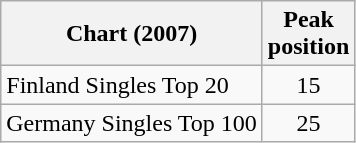<table class="wikitable">
<tr>
<th>Chart (2007)</th>
<th>Peak<br>position <br></th>
</tr>
<tr>
<td>Finland Singles Top 20</td>
<td align="center">15</td>
</tr>
<tr>
<td>Germany Singles Top 100</td>
<td align="center">25</td>
</tr>
</table>
